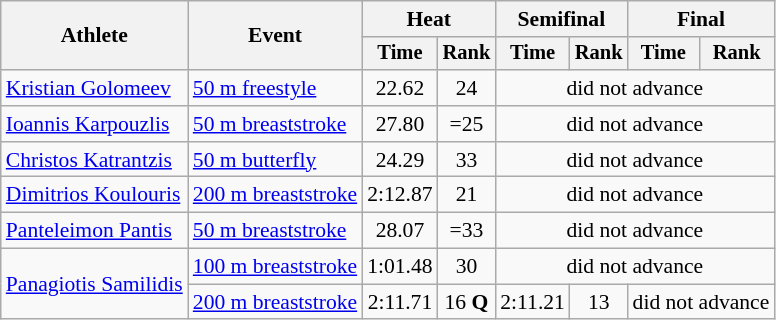<table class=wikitable style="font-size:90%">
<tr>
<th rowspan=2>Athlete</th>
<th rowspan=2>Event</th>
<th colspan="2">Heat</th>
<th colspan="2">Semifinal</th>
<th colspan="2">Final</th>
</tr>
<tr style="font-size:95%">
<th>Time</th>
<th>Rank</th>
<th>Time</th>
<th>Rank</th>
<th>Time</th>
<th>Rank</th>
</tr>
<tr align=center>
<td align=left><a href='#'>Kristian Golomeev</a></td>
<td align=left><a href='#'>50 m freestyle</a></td>
<td>22.62</td>
<td>24</td>
<td colspan=4>did not advance</td>
</tr>
<tr align=center>
<td align=left><a href='#'>Ioannis Karpouzlis</a></td>
<td align=left><a href='#'>50 m breaststroke</a></td>
<td>27.80</td>
<td>=25</td>
<td colspan=4>did not advance</td>
</tr>
<tr align=center>
<td align=left><a href='#'>Christos Katrantzis</a></td>
<td align=left><a href='#'>50 m butterfly</a></td>
<td>24.29</td>
<td>33</td>
<td colspan=4>did not advance</td>
</tr>
<tr align=center>
<td align=left><a href='#'>Dimitrios Koulouris</a></td>
<td align=left><a href='#'>200 m breaststroke</a></td>
<td>2:12.87</td>
<td>21</td>
<td colspan=4>did not advance</td>
</tr>
<tr align=center>
<td align=left><a href='#'>Panteleimon Pantis</a></td>
<td align=left><a href='#'>50 m breaststroke</a></td>
<td>28.07</td>
<td>=33</td>
<td colspan=4>did not advance</td>
</tr>
<tr align=center>
<td align=left rowspan=2><a href='#'>Panagiotis Samilidis</a></td>
<td align=left><a href='#'>100 m breaststroke</a></td>
<td>1:01.48</td>
<td>30</td>
<td colspan=4>did not advance</td>
</tr>
<tr align=center>
<td align=left><a href='#'>200 m breaststroke</a></td>
<td>2:11.71</td>
<td>16 <strong>Q</strong></td>
<td>2:11.21</td>
<td>13</td>
<td colspan=2>did not advance</td>
</tr>
</table>
